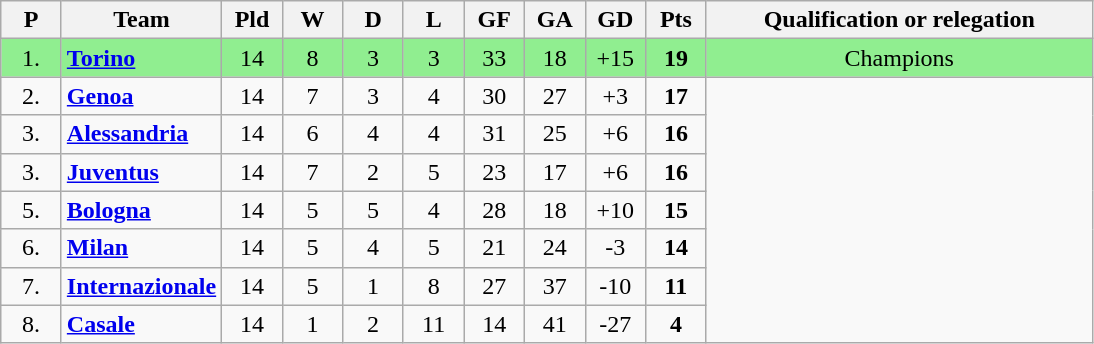<table class="wikitable sortable" style="text-align: center;">
<tr>
<th width=33>P<br></th>
<th>Team<br></th>
<th width=33>Pld<br></th>
<th width=33>W<br></th>
<th width=33>D<br></th>
<th width=33>L<br></th>
<th width=33>GF<br></th>
<th width=33>GA<br></th>
<th width=33>GD<br></th>
<th width=33>Pts<br></th>
<th class="unsortable" width=250>Qualification or relegation<br></th>
</tr>
<tr style="background: lightgreen;">
<td>1.</td>
<td align="left"><strong><a href='#'>Torino</a></strong></td>
<td>14</td>
<td>8</td>
<td>3</td>
<td>3</td>
<td>33</td>
<td>18</td>
<td>+15</td>
<td><strong>19</strong></td>
<td>Champions</td>
</tr>
<tr>
<td>2.</td>
<td align="left"><strong><a href='#'>Genoa</a></strong></td>
<td>14</td>
<td>7</td>
<td>3</td>
<td>4</td>
<td>30</td>
<td>27</td>
<td>+3</td>
<td><strong>17</strong></td>
<td rowspan="7"></td>
</tr>
<tr>
<td>3.</td>
<td align="left"><strong><a href='#'>Alessandria</a></strong></td>
<td>14</td>
<td>6</td>
<td>4</td>
<td>4</td>
<td>31</td>
<td>25</td>
<td>+6</td>
<td><strong>16</strong></td>
</tr>
<tr>
<td>3.</td>
<td align="left"><strong><a href='#'>Juventus</a></strong></td>
<td>14</td>
<td>7</td>
<td>2</td>
<td>5</td>
<td>23</td>
<td>17</td>
<td>+6</td>
<td><strong>16</strong></td>
</tr>
<tr>
<td>5.</td>
<td align="left"><strong><a href='#'>Bologna</a></strong></td>
<td>14</td>
<td>5</td>
<td>5</td>
<td>4</td>
<td>28</td>
<td>18</td>
<td>+10</td>
<td><strong>15</strong></td>
</tr>
<tr>
<td>6.</td>
<td align="left"><strong><a href='#'>Milan</a></strong></td>
<td>14</td>
<td>5</td>
<td>4</td>
<td>5</td>
<td>21</td>
<td>24</td>
<td>-3</td>
<td><strong>14</strong></td>
</tr>
<tr>
<td>7.</td>
<td align="left"><strong><a href='#'>Internazionale</a></strong></td>
<td>14</td>
<td>5</td>
<td>1</td>
<td>8</td>
<td>27</td>
<td>37</td>
<td>-10</td>
<td><strong>11</strong></td>
</tr>
<tr>
<td>8.</td>
<td align="left"><strong><a href='#'>Casale</a></strong></td>
<td>14</td>
<td>1</td>
<td>2</td>
<td>11</td>
<td>14</td>
<td>41</td>
<td>-27</td>
<td><strong>4</strong></td>
</tr>
</table>
